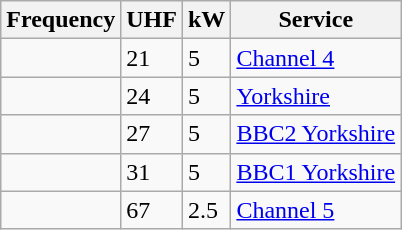<table class="wikitable sortable">
<tr>
<th>Frequency</th>
<th>UHF</th>
<th>kW</th>
<th>Service</th>
</tr>
<tr>
<td></td>
<td>21</td>
<td>5</td>
<td><a href='#'>Channel 4</a></td>
</tr>
<tr>
<td></td>
<td>24</td>
<td>5</td>
<td><a href='#'>Yorkshire</a></td>
</tr>
<tr>
<td></td>
<td>27</td>
<td>5</td>
<td><a href='#'>BBC2 Yorkshire</a></td>
</tr>
<tr>
<td></td>
<td>31</td>
<td>5</td>
<td><a href='#'>BBC1 Yorkshire</a></td>
</tr>
<tr>
<td></td>
<td>67</td>
<td>2.5</td>
<td><a href='#'>Channel 5</a></td>
</tr>
</table>
